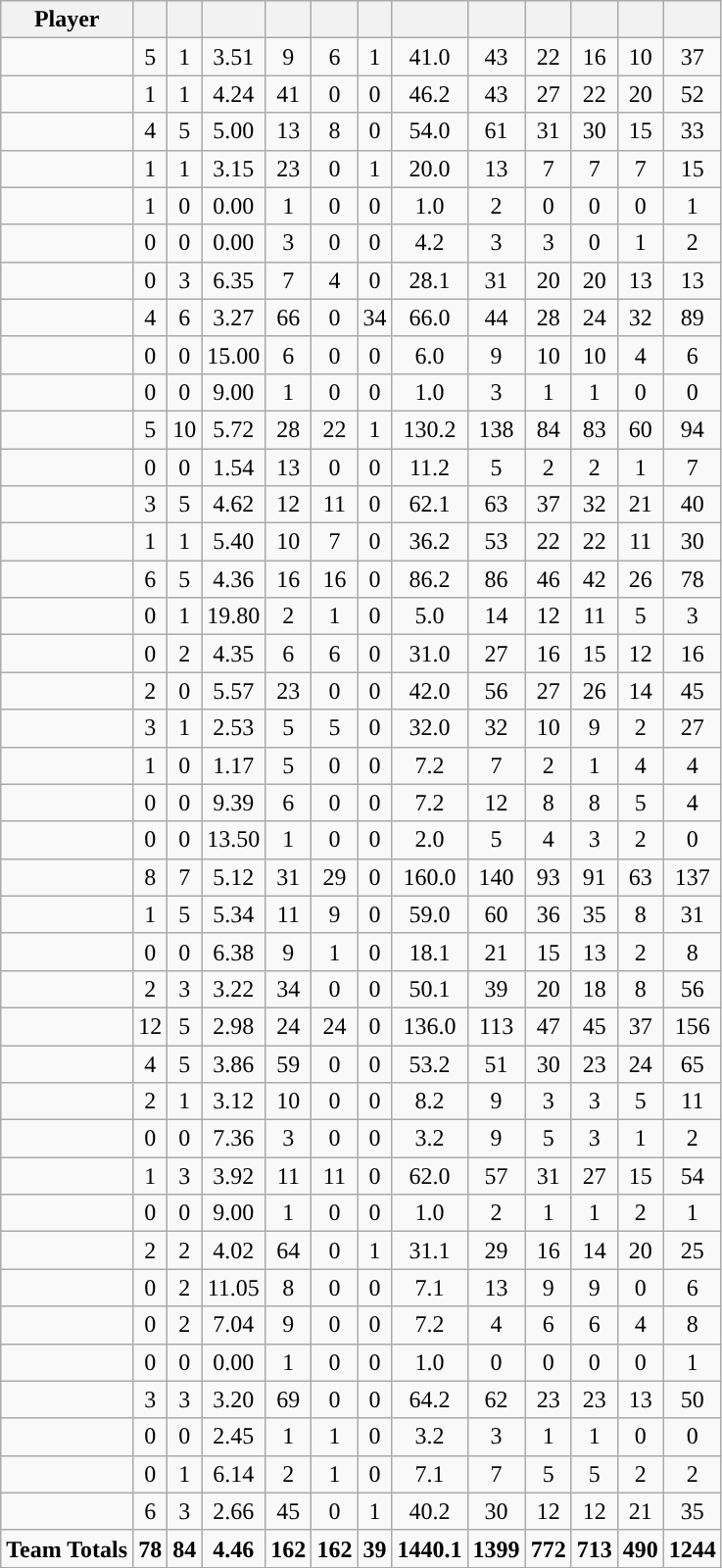<table class="wikitable sortable" style="text-align:center;">
<tr>
<th>Player</th>
<th></th>
<th></th>
<th></th>
<th></th>
<th></th>
<th></th>
<th></th>
<th></th>
<th></th>
<th></th>
<th></th>
<th></th>
</tr>
<tr>
<td align=left></td>
<td>5</td>
<td>1</td>
<td>3.51</td>
<td>9</td>
<td>6</td>
<td>1</td>
<td>41.0</td>
<td>43</td>
<td>22</td>
<td>16</td>
<td>10</td>
<td>37</td>
</tr>
<tr>
<td align=left></td>
<td>1</td>
<td>1</td>
<td>4.24</td>
<td>41</td>
<td>0</td>
<td>0</td>
<td>46.2</td>
<td>43</td>
<td>27</td>
<td>22</td>
<td>20</td>
<td>52</td>
</tr>
<tr>
<td align=left></td>
<td>4</td>
<td>5</td>
<td>5.00</td>
<td>13</td>
<td>8</td>
<td>0</td>
<td>54.0</td>
<td>61</td>
<td>31</td>
<td>30</td>
<td>15</td>
<td>33</td>
</tr>
<tr>
<td align=left><strong></strong></td>
<td>1</td>
<td>1</td>
<td>3.15</td>
<td>23</td>
<td>0</td>
<td>1</td>
<td>20.0</td>
<td>13</td>
<td>7</td>
<td>7</td>
<td>7</td>
<td>15</td>
</tr>
<tr>
<td align=left></td>
<td>1</td>
<td>0</td>
<td>0.00</td>
<td>1</td>
<td>0</td>
<td>0</td>
<td>1.0</td>
<td>2</td>
<td>0</td>
<td>0</td>
<td>0</td>
<td>1</td>
</tr>
<tr>
<td align=left></td>
<td>0</td>
<td>0</td>
<td>0.00</td>
<td>3</td>
<td>0</td>
<td>0</td>
<td>4.2</td>
<td>3</td>
<td>3</td>
<td>0</td>
<td>1</td>
<td>2</td>
</tr>
<tr>
<td align=left><strong></strong></td>
<td>0</td>
<td>3</td>
<td>6.35</td>
<td>7</td>
<td>4</td>
<td>0</td>
<td>28.1</td>
<td>31</td>
<td>20</td>
<td>20</td>
<td>13</td>
<td>13</td>
</tr>
<tr>
<td align=left><strong></strong></td>
<td>4</td>
<td>6</td>
<td>3.27</td>
<td>66</td>
<td>0</td>
<td>34</td>
<td>66.0</td>
<td>44</td>
<td>28</td>
<td>24</td>
<td>32</td>
<td>89</td>
</tr>
<tr>
<td align=left></td>
<td>0</td>
<td>0</td>
<td>15.00</td>
<td>6</td>
<td>0</td>
<td>0</td>
<td>6.0</td>
<td>9</td>
<td>10</td>
<td>10</td>
<td>4</td>
<td>6</td>
</tr>
<tr>
<td align=left></td>
<td>0</td>
<td>0</td>
<td>9.00</td>
<td>1</td>
<td>0</td>
<td>0</td>
<td>1.0</td>
<td>3</td>
<td>1</td>
<td>1</td>
<td>0</td>
<td>0</td>
</tr>
<tr>
<td align=left></td>
<td>5</td>
<td>10</td>
<td>5.72</td>
<td>28</td>
<td>22</td>
<td>1</td>
<td>130.2</td>
<td>138</td>
<td>84</td>
<td>83</td>
<td>60</td>
<td>94</td>
</tr>
<tr>
<td align=left></td>
<td>0</td>
<td>0</td>
<td>1.54</td>
<td>13</td>
<td>0</td>
<td>0</td>
<td>11.2</td>
<td>5</td>
<td>2</td>
<td>2</td>
<td>1</td>
<td>7</td>
</tr>
<tr>
<td align=left></td>
<td>3</td>
<td>5</td>
<td>4.62</td>
<td>12</td>
<td>11</td>
<td>0</td>
<td>62.1</td>
<td>63</td>
<td>37</td>
<td>32</td>
<td>21</td>
<td>40</td>
</tr>
<tr>
<td align=left><strong></strong></td>
<td>1</td>
<td>1</td>
<td>5.40</td>
<td>10</td>
<td>7</td>
<td>0</td>
<td>36.2</td>
<td>53</td>
<td>22</td>
<td>22</td>
<td>11</td>
<td>30</td>
</tr>
<tr>
<td align=left></td>
<td>6</td>
<td>5</td>
<td>4.36</td>
<td>16</td>
<td>16</td>
<td>0</td>
<td>86.2</td>
<td>86</td>
<td>46</td>
<td>42</td>
<td>26</td>
<td>78</td>
</tr>
<tr>
<td align=left></td>
<td>0</td>
<td>1</td>
<td>19.80</td>
<td>2</td>
<td>1</td>
<td>0</td>
<td>5.0</td>
<td>14</td>
<td>12</td>
<td>11</td>
<td>5</td>
<td>3</td>
</tr>
<tr>
<td align=left></td>
<td>0</td>
<td>2</td>
<td>4.35</td>
<td>6</td>
<td>6</td>
<td>0</td>
<td>31.0</td>
<td>27</td>
<td>16</td>
<td>15</td>
<td>12</td>
<td>16</td>
</tr>
<tr>
<td align=left><strong></strong></td>
<td>2</td>
<td>0</td>
<td>5.57</td>
<td>23</td>
<td>0</td>
<td>0</td>
<td>42.0</td>
<td>56</td>
<td>27</td>
<td>26</td>
<td>14</td>
<td>45</td>
</tr>
<tr>
<td align=left></td>
<td>3</td>
<td>1</td>
<td>2.53</td>
<td>5</td>
<td>5</td>
<td>0</td>
<td>32.0</td>
<td>32</td>
<td>10</td>
<td>9</td>
<td>2</td>
<td>27</td>
</tr>
<tr>
<td align=left></td>
<td>1</td>
<td>0</td>
<td>1.17</td>
<td>5</td>
<td>0</td>
<td>0</td>
<td>7.2</td>
<td>7</td>
<td>2</td>
<td>1</td>
<td>4</td>
<td>4</td>
</tr>
<tr>
<td align=left></td>
<td>0</td>
<td>0</td>
<td>9.39</td>
<td>6</td>
<td>0</td>
<td>0</td>
<td>7.2</td>
<td>12</td>
<td>8</td>
<td>8</td>
<td>5</td>
<td>4</td>
</tr>
<tr>
<td align=left></td>
<td>0</td>
<td>0</td>
<td>13.50</td>
<td>1</td>
<td>0</td>
<td>0</td>
<td>2.0</td>
<td>5</td>
<td>4</td>
<td>3</td>
<td>2</td>
<td>0</td>
</tr>
<tr>
<td align=left></td>
<td>8</td>
<td>7</td>
<td>5.12</td>
<td>31</td>
<td>29</td>
<td>0</td>
<td>160.0</td>
<td>140</td>
<td>93</td>
<td>91</td>
<td>63</td>
<td>137</td>
</tr>
<tr>
<td align=left></td>
<td>1</td>
<td>5</td>
<td>5.34</td>
<td>11</td>
<td>9</td>
<td>0</td>
<td>59.0</td>
<td>60</td>
<td>36</td>
<td>35</td>
<td>8</td>
<td>31</td>
</tr>
<tr>
<td align=left></td>
<td>0</td>
<td>0</td>
<td>6.38</td>
<td>9</td>
<td>1</td>
<td>0</td>
<td>18.1</td>
<td>21</td>
<td>15</td>
<td>13</td>
<td>2</td>
<td>8</td>
</tr>
<tr>
<td align=left><strong></strong></td>
<td>2</td>
<td>3</td>
<td>3.22</td>
<td>34</td>
<td>0</td>
<td>0</td>
<td>50.1</td>
<td>39</td>
<td>20</td>
<td>18</td>
<td>8</td>
<td>56</td>
</tr>
<tr>
<td align=left><strong></strong></td>
<td>12</td>
<td>5</td>
<td>2.98</td>
<td>24</td>
<td>24</td>
<td>0</td>
<td>136.0</td>
<td>113</td>
<td>47</td>
<td>45</td>
<td>37</td>
<td>156</td>
</tr>
<tr>
<td align=left></td>
<td>4</td>
<td>5</td>
<td>3.86</td>
<td>59</td>
<td>0</td>
<td>0</td>
<td>53.2</td>
<td>51</td>
<td>30</td>
<td>23</td>
<td>24</td>
<td>65</td>
</tr>
<tr>
<td align=left><strong></strong></td>
<td>2</td>
<td>1</td>
<td>3.12</td>
<td>10</td>
<td>0</td>
<td>0</td>
<td>8.2</td>
<td>9</td>
<td>3</td>
<td>3</td>
<td>5</td>
<td>11</td>
</tr>
<tr>
<td align=left></td>
<td>0</td>
<td>0</td>
<td>7.36</td>
<td>3</td>
<td>0</td>
<td>0</td>
<td>3.2</td>
<td>9</td>
<td>5</td>
<td>3</td>
<td>1</td>
<td>2</td>
</tr>
<tr>
<td align=left><strong></strong></td>
<td>1</td>
<td>3</td>
<td>3.92</td>
<td>11</td>
<td>11</td>
<td>0</td>
<td>62.0</td>
<td>57</td>
<td>31</td>
<td>27</td>
<td>15</td>
<td>54</td>
</tr>
<tr>
<td align=left></td>
<td>0</td>
<td>0</td>
<td>9.00</td>
<td>1</td>
<td>0</td>
<td>0</td>
<td>1.0</td>
<td>2</td>
<td>1</td>
<td>1</td>
<td>2</td>
<td>1</td>
</tr>
<tr>
<td align=left></td>
<td>2</td>
<td>2</td>
<td>4.02</td>
<td>64</td>
<td>0</td>
<td>1</td>
<td>31.1</td>
<td>29</td>
<td>16</td>
<td>14</td>
<td>20</td>
<td>25</td>
</tr>
<tr>
<td align=left></td>
<td>0</td>
<td>2</td>
<td>11.05</td>
<td>8</td>
<td>0</td>
<td>0</td>
<td>7.1</td>
<td>13</td>
<td>9</td>
<td>9</td>
<td>0</td>
<td>6</td>
</tr>
<tr>
<td align=left></td>
<td>0</td>
<td>2</td>
<td>7.04</td>
<td>9</td>
<td>0</td>
<td>0</td>
<td>7.2</td>
<td>4</td>
<td>6</td>
<td>6</td>
<td>4</td>
<td>8</td>
</tr>
<tr>
<td align=left></td>
<td>0</td>
<td>0</td>
<td>0.00</td>
<td>1</td>
<td>0</td>
<td>0</td>
<td>1.0</td>
<td>0</td>
<td>0</td>
<td>0</td>
<td>0</td>
<td>1</td>
</tr>
<tr>
<td align=left></td>
<td>3</td>
<td>3</td>
<td>3.20</td>
<td>69</td>
<td>0</td>
<td>0</td>
<td>64.2</td>
<td>62</td>
<td>23</td>
<td>23</td>
<td>13</td>
<td>50</td>
</tr>
<tr>
<td align=left><strong></strong></td>
<td>0</td>
<td>0</td>
<td>2.45</td>
<td>1</td>
<td>1</td>
<td>0</td>
<td>3.2</td>
<td>3</td>
<td>1</td>
<td>1</td>
<td>0</td>
<td>0</td>
</tr>
<tr>
<td align=left></td>
<td>0</td>
<td>1</td>
<td>6.14</td>
<td>2</td>
<td>1</td>
<td>0</td>
<td>7.1</td>
<td>7</td>
<td>5</td>
<td>5</td>
<td>2</td>
<td>2</td>
</tr>
<tr>
<td align=left></td>
<td>6</td>
<td>3</td>
<td>2.66</td>
<td>45</td>
<td>0</td>
<td>1</td>
<td>40.2</td>
<td>30</td>
<td>12</td>
<td>12</td>
<td>21</td>
<td>35</td>
</tr>
<tr>
<td align=left><strong>Team Totals</strong></td>
<td><strong>78</strong></td>
<td><strong>84</strong></td>
<td><strong>4.46</strong></td>
<td><strong>162</strong></td>
<td><strong>162</strong></td>
<td><strong>39</strong></td>
<td><strong>1440.1</strong></td>
<td><strong>1399</strong></td>
<td><strong>772</strong></td>
<td><strong>713</strong></td>
<td><strong>490</strong></td>
<td><strong>1244</strong></td>
</tr>
<tr class=="sortbottom">
</tr>
</table>
